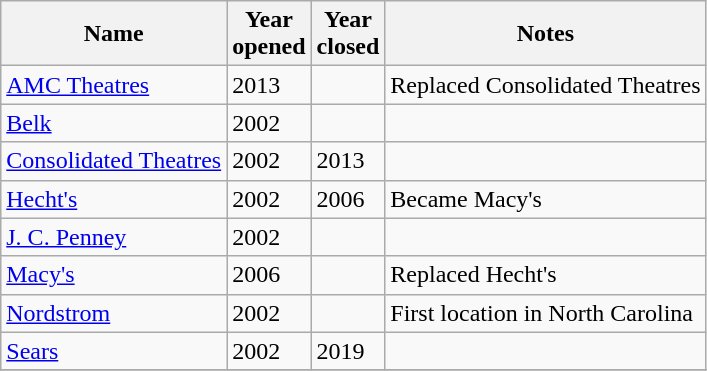<table class="wikitable sortable">
<tr>
<th>Name</th>
<th>Year<br>opened</th>
<th>Year<br>closed</th>
<th class="unsortable">Notes</th>
</tr>
<tr>
<td><a href='#'>AMC Theatres</a></td>
<td>2013</td>
<td></td>
<td>Replaced Consolidated Theatres</td>
</tr>
<tr>
<td><a href='#'>Belk</a></td>
<td>2002</td>
<td></td>
<td></td>
</tr>
<tr>
<td><a href='#'>Consolidated Theatres</a></td>
<td>2002</td>
<td>2013</td>
<td></td>
</tr>
<tr>
<td><a href='#'>Hecht's</a></td>
<td>2002</td>
<td>2006</td>
<td>Became Macy's</td>
</tr>
<tr>
<td><a href='#'>J. C. Penney</a></td>
<td>2002</td>
<td></td>
<td></td>
</tr>
<tr>
<td><a href='#'>Macy's</a></td>
<td>2006</td>
<td></td>
<td>Replaced Hecht's</td>
</tr>
<tr>
<td><a href='#'>Nordstrom</a></td>
<td>2002</td>
<td></td>
<td>First location in North Carolina</td>
</tr>
<tr>
<td><a href='#'>Sears</a></td>
<td>2002</td>
<td>2019</td>
<td></td>
</tr>
<tr>
</tr>
</table>
